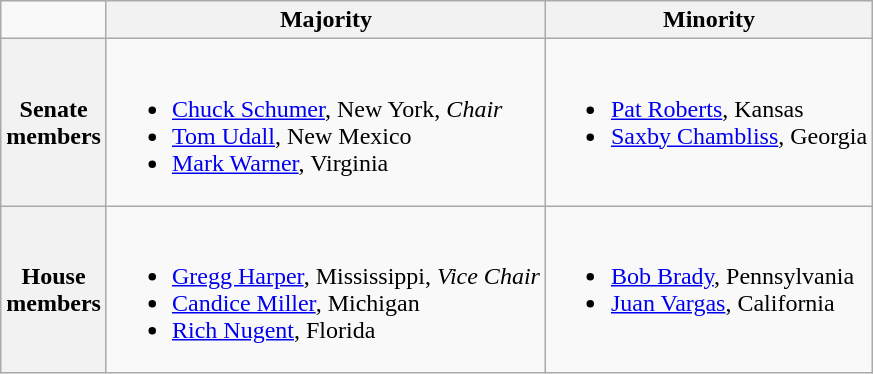<table class=wikitable>
<tr>
<td></td>
<th>Majority</th>
<th>Minority</th>
</tr>
<tr>
<th>Senate<br>members </th>
<td valign="top" ><br><ul><li><a href='#'>Chuck Schumer</a>, New York, <em>Chair</em></li><li><a href='#'>Tom Udall</a>, New Mexico</li><li><a href='#'>Mark Warner</a>, Virginia</li></ul></td>
<td valign="top" ><br><ul><li><a href='#'>Pat Roberts</a>, Kansas</li><li><a href='#'>Saxby Chambliss</a>, Georgia</li></ul></td>
</tr>
<tr>
<th>House<br>members </th>
<td valign="top" ><br><ul><li><a href='#'>Gregg Harper</a>, Mississippi, <em>Vice Chair</em></li><li><a href='#'>Candice Miller</a>, Michigan</li><li><a href='#'>Rich Nugent</a>, Florida</li></ul></td>
<td valign="top" ><br><ul><li><a href='#'>Bob Brady</a>, Pennsylvania</li><li><a href='#'>Juan Vargas</a>, California</li></ul></td>
</tr>
</table>
